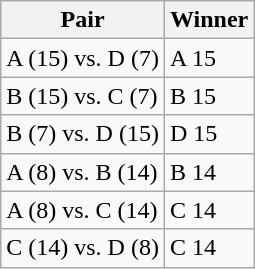<table class="wikitable">
<tr>
<th>Pair</th>
<th>Winner</th>
</tr>
<tr>
<td>A (15) vs. D (7)</td>
<td>A 15</td>
</tr>
<tr>
<td>B (15) vs. C (7)</td>
<td>B 15</td>
</tr>
<tr>
<td>B (7) vs. D (15)</td>
<td>D 15</td>
</tr>
<tr>
<td>A (8) vs. B (14)</td>
<td>B 14</td>
</tr>
<tr>
<td>A (8) vs. C (14)</td>
<td>C 14</td>
</tr>
<tr>
<td>C (14) vs. D (8)</td>
<td>C 14</td>
</tr>
</table>
